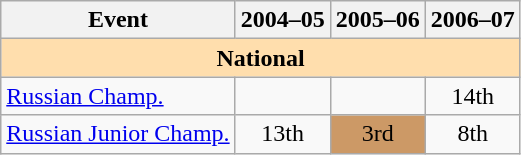<table class="wikitable" style="text-align:center">
<tr>
<th>Event</th>
<th>2004–05</th>
<th>2005–06</th>
<th>2006–07</th>
</tr>
<tr>
<th colspan="4" style="background-color: #ffdead; " align="center"><strong>National</strong></th>
</tr>
<tr>
<td align="left"><a href='#'>Russian Champ.</a></td>
<td></td>
<td></td>
<td>14th</td>
</tr>
<tr>
<td align="left"><a href='#'>Russian Junior Champ.</a></td>
<td>13th</td>
<td bgcolor="cc9966">3rd</td>
<td>8th</td>
</tr>
</table>
